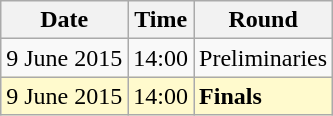<table class="wikitable">
<tr>
<th>Date</th>
<th>Time</th>
<th>Round</th>
</tr>
<tr>
<td>9 June 2015</td>
<td>14:00</td>
<td>Preliminaries</td>
</tr>
<tr style="background:lemonchiffon;">
<td>9 June 2015</td>
<td>14:00</td>
<td><strong>Finals</strong></td>
</tr>
</table>
